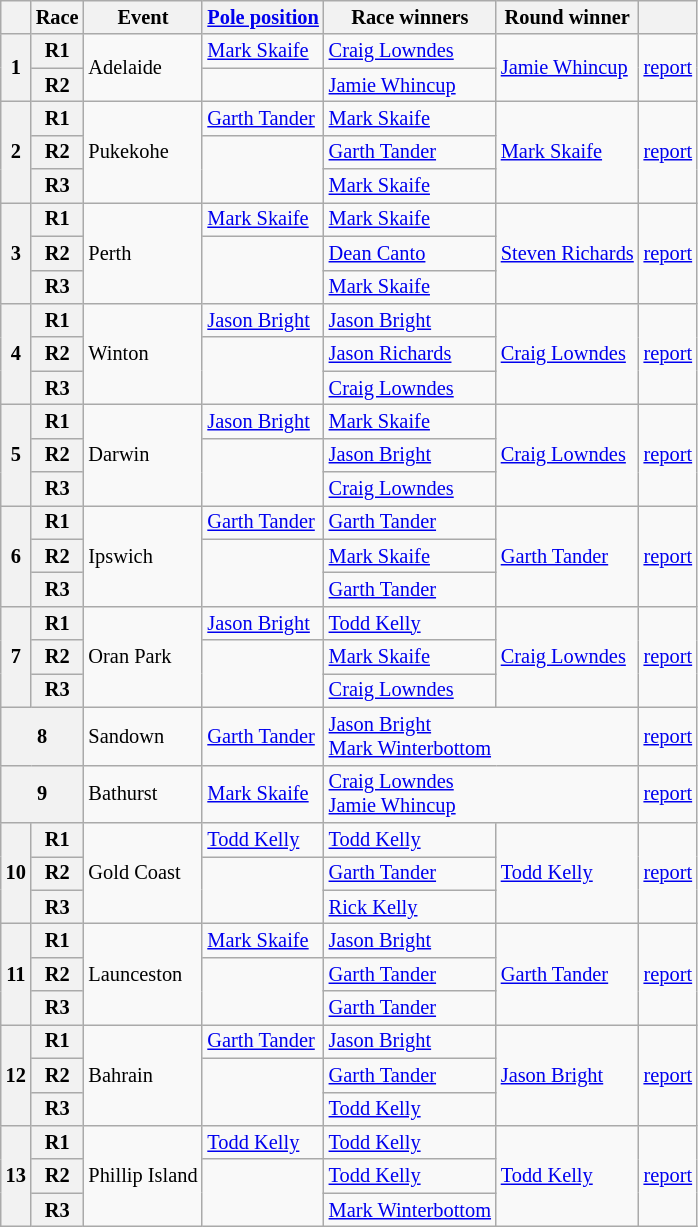<table class="wikitable" style=font-size:85%;>
<tr>
<th></th>
<th>Race</th>
<th>Event</th>
<th><a href='#'>Pole position</a></th>
<th>Race winners</th>
<th>Round winner</th>
<th></th>
</tr>
<tr>
<th rowspan=2>1</th>
<th>R1</th>
<td rowspan=2>Adelaide</td>
<td> <a href='#'>Mark Skaife</a></td>
<td> <a href='#'>Craig Lowndes</a></td>
<td rowspan=2> <a href='#'>Jamie Whincup</a><br></td>
<td rowspan=2><a href='#'>report</a></td>
</tr>
<tr>
<th>R2</th>
<td></td>
<td> <a href='#'>Jamie Whincup</a></td>
</tr>
<tr>
<th rowspan=3>2</th>
<th>R1</th>
<td rowspan=3>Pukekohe</td>
<td> <a href='#'>Garth Tander</a></td>
<td> <a href='#'>Mark Skaife</a></td>
<td rowspan=3> <a href='#'>Mark Skaife</a><br></td>
<td rowspan=3><a href='#'>report</a></td>
</tr>
<tr>
<th>R2</th>
<td rowspan=2></td>
<td> <a href='#'>Garth Tander</a></td>
</tr>
<tr>
<th>R3</th>
<td> <a href='#'>Mark Skaife</a></td>
</tr>
<tr>
<th rowspan=3>3</th>
<th>R1</th>
<td rowspan=3>Perth</td>
<td> <a href='#'>Mark Skaife</a></td>
<td> <a href='#'>Mark Skaife</a></td>
<td rowspan=3> <a href='#'>Steven Richards</a><br></td>
<td rowspan=3><a href='#'>report</a></td>
</tr>
<tr>
<th>R2</th>
<td rowspan=2></td>
<td> <a href='#'>Dean Canto</a></td>
</tr>
<tr>
<th>R3</th>
<td> <a href='#'>Mark Skaife</a></td>
</tr>
<tr>
<th rowspan=3>4</th>
<th>R1</th>
<td rowspan=3>Winton</td>
<td> <a href='#'>Jason Bright</a></td>
<td> <a href='#'>Jason Bright</a></td>
<td rowspan=3> <a href='#'>Craig Lowndes</a><br></td>
<td rowspan=3><a href='#'>report</a></td>
</tr>
<tr>
<th>R2</th>
<td rowspan=2></td>
<td> <a href='#'>Jason Richards</a></td>
</tr>
<tr>
<th>R3</th>
<td> <a href='#'>Craig Lowndes</a></td>
</tr>
<tr>
<th rowspan=3>5</th>
<th>R1</th>
<td rowspan=3>Darwin</td>
<td> <a href='#'>Jason Bright</a></td>
<td> <a href='#'>Mark Skaife</a></td>
<td rowspan=3> <a href='#'>Craig Lowndes</a><br></td>
<td rowspan=3><a href='#'>report</a></td>
</tr>
<tr>
<th>R2</th>
<td rowspan=2></td>
<td> <a href='#'>Jason Bright</a></td>
</tr>
<tr>
<th>R3</th>
<td> <a href='#'>Craig Lowndes</a></td>
</tr>
<tr>
<th rowspan=3>6</th>
<th>R1</th>
<td rowspan=3>Ipswich</td>
<td> <a href='#'>Garth Tander</a></td>
<td> <a href='#'>Garth Tander</a></td>
<td rowspan=3> <a href='#'>Garth Tander</a><br></td>
<td rowspan=3><a href='#'>report</a></td>
</tr>
<tr>
<th>R2</th>
<td rowspan=2></td>
<td> <a href='#'>Mark Skaife</a></td>
</tr>
<tr>
<th>R3</th>
<td> <a href='#'>Garth Tander</a></td>
</tr>
<tr>
<th rowspan=3>7</th>
<th>R1</th>
<td rowspan=3>Oran Park</td>
<td> <a href='#'>Jason Bright</a></td>
<td> <a href='#'>Todd Kelly</a></td>
<td rowspan=3> <a href='#'>Craig Lowndes</a><br></td>
<td rowspan=3><a href='#'>report</a></td>
</tr>
<tr>
<th>R2</th>
<td rowspan=2></td>
<td> <a href='#'>Mark Skaife</a></td>
</tr>
<tr>
<th>R3</th>
<td> <a href='#'>Craig Lowndes</a></td>
</tr>
<tr>
<th colspan=2>8</th>
<td>Sandown</td>
<td> <a href='#'>Garth Tander</a></td>
<td colspan=2> <a href='#'>Jason Bright</a><br> <a href='#'>Mark Winterbottom</a><br></td>
<td><a href='#'>report</a></td>
</tr>
<tr>
<th colspan=2>9</th>
<td>Bathurst</td>
<td> <a href='#'>Mark Skaife</a></td>
<td colspan=2> <a href='#'>Craig Lowndes</a><br> <a href='#'>Jamie Whincup</a><br></td>
<td><a href='#'>report</a></td>
</tr>
<tr>
<th rowspan=3>10</th>
<th>R1</th>
<td rowspan=3>Gold Coast</td>
<td> <a href='#'>Todd Kelly</a></td>
<td> <a href='#'>Todd Kelly</a></td>
<td rowspan=3> <a href='#'>Todd Kelly</a><br></td>
<td rowspan=3><a href='#'>report</a></td>
</tr>
<tr>
<th>R2</th>
<td rowspan=2></td>
<td> <a href='#'>Garth Tander</a></td>
</tr>
<tr>
<th>R3</th>
<td> <a href='#'>Rick Kelly</a></td>
</tr>
<tr>
<th rowspan=3>11</th>
<th>R1</th>
<td rowspan=3>Launceston</td>
<td> <a href='#'>Mark Skaife</a></td>
<td> <a href='#'>Jason Bright</a></td>
<td rowspan=3> <a href='#'>Garth Tander</a><br></td>
<td rowspan=3><a href='#'>report</a></td>
</tr>
<tr>
<th>R2</th>
<td rowspan=2></td>
<td> <a href='#'>Garth Tander</a></td>
</tr>
<tr>
<th>R3</th>
<td> <a href='#'>Garth Tander</a></td>
</tr>
<tr>
<th rowspan=3>12</th>
<th>R1</th>
<td rowspan=3>Bahrain</td>
<td> <a href='#'>Garth Tander</a></td>
<td> <a href='#'>Jason Bright</a></td>
<td rowspan=3> <a href='#'>Jason Bright</a><br></td>
<td rowspan=3><a href='#'>report</a></td>
</tr>
<tr>
<th>R2</th>
<td rowspan=2></td>
<td> <a href='#'>Garth Tander</a></td>
</tr>
<tr>
<th>R3</th>
<td> <a href='#'>Todd Kelly</a></td>
</tr>
<tr>
<th rowspan=3>13</th>
<th>R1</th>
<td rowspan=3>Phillip Island</td>
<td> <a href='#'>Todd Kelly</a></td>
<td> <a href='#'>Todd Kelly</a></td>
<td rowspan=3> <a href='#'>Todd Kelly</a><br></td>
<td rowspan=3><a href='#'>report</a></td>
</tr>
<tr>
<th>R2</th>
<td rowspan=2></td>
<td> <a href='#'>Todd Kelly</a></td>
</tr>
<tr>
<th>R3</th>
<td> <a href='#'>Mark Winterbottom</a></td>
</tr>
</table>
